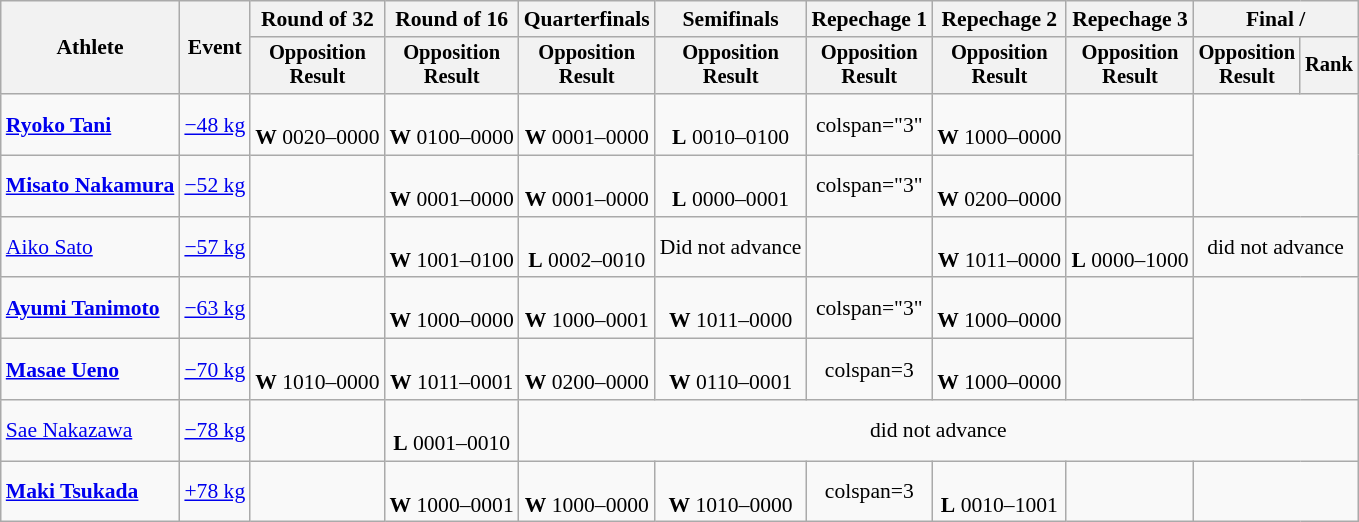<table class="wikitable" style="font-size:90%">
<tr>
<th rowspan="2">Athlete</th>
<th rowspan="2">Event</th>
<th>Round of 32</th>
<th>Round of 16</th>
<th>Quarterfinals</th>
<th>Semifinals</th>
<th>Repechage 1</th>
<th>Repechage 2</th>
<th>Repechage 3</th>
<th colspan=2>Final / </th>
</tr>
<tr style="font-size:95%">
<th>Opposition<br>Result</th>
<th>Opposition<br>Result</th>
<th>Opposition<br>Result</th>
<th>Opposition<br>Result</th>
<th>Opposition<br>Result</th>
<th>Opposition<br>Result</th>
<th>Opposition<br>Result</th>
<th>Opposition<br>Result</th>
<th>Rank</th>
</tr>
<tr align=center>
<td align=left><strong><a href='#'>Ryoko Tani</a></strong></td>
<td align=left><a href='#'>−48 kg</a></td>
<td><br> <strong>W</strong> 0020–0000</td>
<td><br> <strong>W</strong> 0100–0000</td>
<td><br> <strong>W</strong> 0001–0000</td>
<td><br> <strong>L</strong> 0010–0100</td>
<td>colspan="3" </td>
<td><br><strong>W</strong> 1000–0000</td>
<td></td>
</tr>
<tr align=center>
<td align=left><strong><a href='#'>Misato Nakamura</a></strong></td>
<td align=left><a href='#'>−52 kg</a></td>
<td></td>
<td><br> <strong>W</strong> 0001–0000</td>
<td><br> <strong>W</strong> 0001–0000</td>
<td><br> <strong>L</strong> 0000–0001</td>
<td>colspan="3" </td>
<td><br><strong>W</strong> 0200–0000</td>
<td></td>
</tr>
<tr align=center>
<td align=left><a href='#'>Aiko Sato</a></td>
<td align=left><a href='#'>−57 kg</a></td>
<td></td>
<td><br> <strong>W</strong> 1001–0100</td>
<td> <br> <strong>L</strong> 0002–0010</td>
<td>Did not advance</td>
<td></td>
<td><br> <strong>W</strong> 1011–0000</td>
<td><br> <strong>L</strong> 0000–1000</td>
<td colspan=2>did not advance</td>
</tr>
<tr align=center>
<td align=left><strong><a href='#'>Ayumi Tanimoto</a></strong></td>
<td align=left><a href='#'>−63 kg</a></td>
<td></td>
<td><br> <strong>W</strong> 1000–0000</td>
<td> <br> <strong>W</strong> 1000–0001</td>
<td> <br> <strong>W</strong> 1011–0000</td>
<td>colspan="3" </td>
<td><br> <strong>W</strong> 1000–0000</td>
<td></td>
</tr>
<tr align=center>
<td align=left><strong><a href='#'>Masae Ueno</a></strong></td>
<td align=left><a href='#'>−70 kg</a></td>
<td><br> <strong>W</strong> 1010–0000</td>
<td><br> <strong>W</strong> 1011–0001</td>
<td> <br> <strong>W</strong> 0200–0000</td>
<td> <br> <strong>W</strong> 0110–0001</td>
<td>colspan=3 </td>
<td><br> <strong>W</strong> 1000–0000</td>
<td></td>
</tr>
<tr align=center>
<td align=left><a href='#'>Sae Nakazawa</a></td>
<td align=left><a href='#'>−78 kg</a></td>
<td></td>
<td><br> <strong>L</strong> 0001–0010</td>
<td colspan=7>did not advance</td>
</tr>
<tr align=center>
<td align=left><strong><a href='#'>Maki Tsukada</a></strong></td>
<td align=left><a href='#'>+78 kg</a></td>
<td></td>
<td><br> <strong>W</strong> 1000–0001</td>
<td><br> <strong>W</strong> 1000–0000</td>
<td> <br> <strong>W</strong> 1010–0000</td>
<td>colspan=3 </td>
<td><br> <strong>L</strong> 0010–1001</td>
<td></td>
</tr>
</table>
